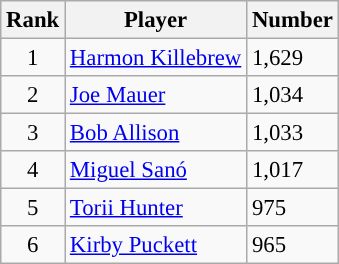<table class="wikitable" style="font-size: 95%; text-align:left;">
<tr>
<th>Rank</th>
<th>Player</th>
<th>Number</th>
</tr>
<tr>
<td align="center">1</td>
<td><a href='#'>Harmon Killebrew</a></td>
<td>1,629</td>
</tr>
<tr>
<td align="center">2</td>
<td><a href='#'>Joe Mauer</a></td>
<td>1,034</td>
</tr>
<tr>
<td align="center">3</td>
<td><a href='#'>Bob Allison</a></td>
<td>1,033</td>
</tr>
<tr>
<td align="center">4</td>
<td><a href='#'>Miguel Sanó</a></td>
<td>1,017</td>
</tr>
<tr>
<td align="center">5</td>
<td><a href='#'>Torii Hunter</a></td>
<td>975</td>
</tr>
<tr>
<td align="center">6</td>
<td><a href='#'>Kirby Puckett</a></td>
<td>965</td>
</tr>
</table>
